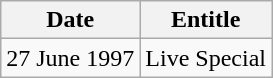<table class="wikitable" style="text-align:center;">
<tr>
<th>Date</th>
<th>Entitle</th>
</tr>
<tr>
<td>27 June 1997</td>
<td>Live Special</td>
</tr>
</table>
